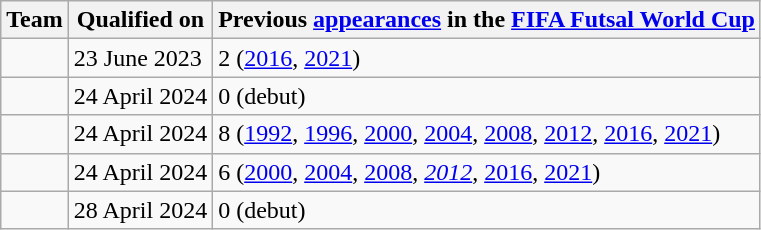<table class="wikitable sortable">
<tr>
<th>Team</th>
<th>Qualified on</th>
<th>Previous <a href='#'>appearances</a> in the <a href='#'>FIFA Futsal World Cup</a></th>
</tr>
<tr>
<td></td>
<td>23 June 2023</td>
<td>2 (<a href='#'>2016</a>, <a href='#'>2021</a>)</td>
</tr>
<tr>
<td></td>
<td>24 April 2024</td>
<td>0 (debut)</td>
</tr>
<tr>
<td></td>
<td>24 April 2024</td>
<td>8 (<a href='#'>1992</a>, <a href='#'>1996</a>, <a href='#'>2000</a>, <a href='#'>2004</a>, <a href='#'>2008</a>, <a href='#'>2012</a>, <a href='#'>2016</a>, <a href='#'>2021</a>)</td>
</tr>
<tr>
<td></td>
<td>24 April 2024</td>
<td>6 (<a href='#'>2000</a>, <a href='#'>2004</a>, <a href='#'>2008</a>, <em><a href='#'>2012</a></em>, <a href='#'>2016</a>, <a href='#'>2021</a>)</td>
</tr>
<tr>
<td></td>
<td>28 April 2024</td>
<td>0 (debut)</td>
</tr>
</table>
